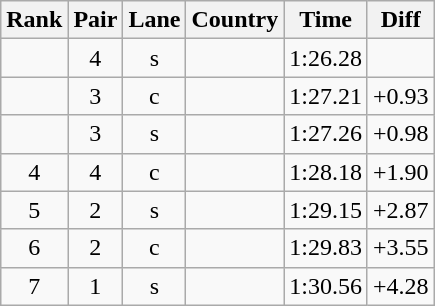<table class="wikitable sortable" style="text-align:center">
<tr>
<th>Rank</th>
<th>Pair</th>
<th>Lane</th>
<th>Country</th>
<th>Time</th>
<th>Diff</th>
</tr>
<tr>
<td></td>
<td>4</td>
<td>s</td>
<td align=left></td>
<td>1:26.28</td>
<td></td>
</tr>
<tr>
<td></td>
<td>3</td>
<td>c</td>
<td align=left></td>
<td>1:27.21</td>
<td>+0.93</td>
</tr>
<tr>
<td></td>
<td>3</td>
<td>s</td>
<td align=left></td>
<td>1:27.26</td>
<td>+0.98</td>
</tr>
<tr>
<td>4</td>
<td>4</td>
<td>c</td>
<td align=left></td>
<td>1:28.18</td>
<td>+1.90</td>
</tr>
<tr>
<td>5</td>
<td>2</td>
<td>s</td>
<td align=left></td>
<td>1:29.15</td>
<td>+2.87</td>
</tr>
<tr>
<td>6</td>
<td>2</td>
<td>c</td>
<td align=left></td>
<td>1:29.83</td>
<td>+3.55</td>
</tr>
<tr>
<td>7</td>
<td>1</td>
<td>s</td>
<td align=left></td>
<td>1:30.56</td>
<td>+4.28</td>
</tr>
</table>
